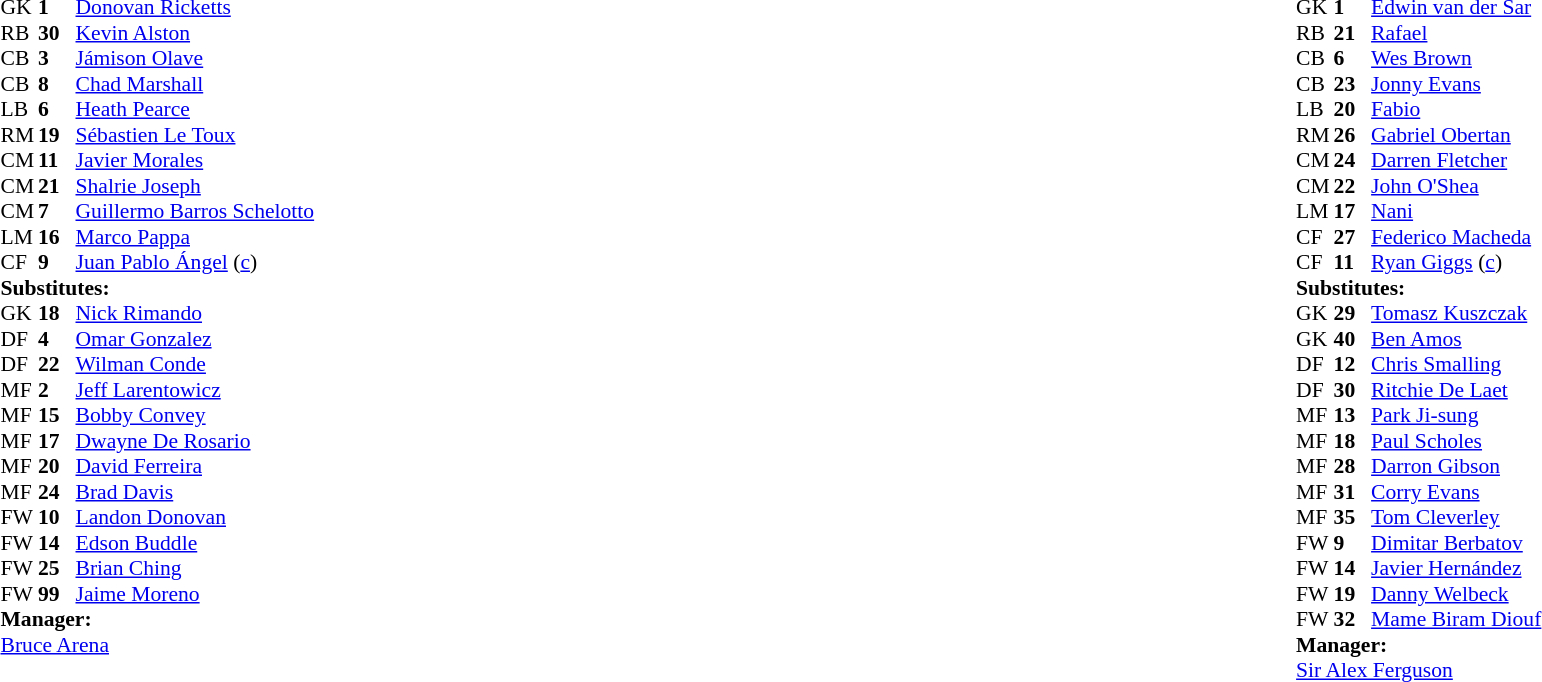<table width="100%">
<tr>
<td valign="top" width="50%"><br><table style="font-size: 90%" cellspacing="0" cellpadding="0">
<tr>
<th width="25"></th>
<th width="25"></th>
</tr>
<tr>
<td>GK</td>
<td><strong>1</strong></td>
<td> <a href='#'>Donovan Ricketts</a></td>
<td></td>
<td></td>
</tr>
<tr>
<td>RB</td>
<td><strong>30</strong></td>
<td> <a href='#'>Kevin Alston</a></td>
<td></td>
<td></td>
</tr>
<tr>
<td>CB</td>
<td><strong>3</strong></td>
<td> <a href='#'>Jámison Olave</a></td>
<td></td>
<td></td>
</tr>
<tr>
<td>CB</td>
<td><strong>8</strong></td>
<td> <a href='#'>Chad Marshall</a></td>
<td></td>
<td></td>
</tr>
<tr>
<td>LB</td>
<td><strong>6</strong></td>
<td> <a href='#'>Heath Pearce</a></td>
<td></td>
<td></td>
</tr>
<tr>
<td>RM</td>
<td><strong>19</strong></td>
<td> <a href='#'>Sébastien Le Toux</a></td>
<td></td>
<td></td>
</tr>
<tr>
<td>CM</td>
<td><strong>11</strong></td>
<td> <a href='#'>Javier Morales</a></td>
<td></td>
<td></td>
</tr>
<tr>
<td>CM</td>
<td><strong>21</strong></td>
<td> <a href='#'>Shalrie Joseph</a></td>
<td></td>
<td></td>
</tr>
<tr>
<td>CM</td>
<td><strong>7</strong></td>
<td> <a href='#'>Guillermo Barros Schelotto</a></td>
<td></td>
<td></td>
</tr>
<tr>
<td>LM</td>
<td><strong>16</strong></td>
<td> <a href='#'>Marco Pappa</a></td>
<td></td>
<td></td>
</tr>
<tr>
<td>CF</td>
<td><strong>9</strong></td>
<td> <a href='#'>Juan Pablo Ángel</a> (<a href='#'>c</a>)</td>
<td></td>
<td></td>
</tr>
<tr>
<td colspan=3><strong>Substitutes:</strong></td>
</tr>
<tr>
<td>GK</td>
<td><strong>18</strong></td>
<td> <a href='#'>Nick Rimando</a></td>
<td></td>
<td></td>
</tr>
<tr>
<td>DF</td>
<td><strong>4</strong></td>
<td> <a href='#'>Omar Gonzalez</a></td>
<td></td>
<td></td>
</tr>
<tr>
<td>DF</td>
<td><strong>22</strong></td>
<td> <a href='#'>Wilman Conde</a></td>
<td></td>
<td></td>
</tr>
<tr>
<td>MF</td>
<td><strong>2</strong></td>
<td> <a href='#'>Jeff Larentowicz</a></td>
<td></td>
<td></td>
</tr>
<tr>
<td>MF</td>
<td><strong>15</strong></td>
<td> <a href='#'>Bobby Convey</a></td>
<td></td>
<td></td>
</tr>
<tr>
<td>MF</td>
<td><strong>17</strong></td>
<td> <a href='#'>Dwayne De Rosario</a></td>
<td></td>
<td></td>
</tr>
<tr>
<td>MF</td>
<td><strong>20</strong></td>
<td> <a href='#'>David Ferreira</a></td>
<td></td>
<td></td>
</tr>
<tr>
<td>MF</td>
<td><strong>24</strong></td>
<td> <a href='#'>Brad Davis</a></td>
<td></td>
<td></td>
</tr>
<tr>
<td>FW</td>
<td><strong>10</strong></td>
<td> <a href='#'>Landon Donovan</a></td>
<td></td>
<td></td>
</tr>
<tr>
<td>FW</td>
<td><strong>14</strong></td>
<td> <a href='#'>Edson Buddle</a></td>
</tr>
<tr>
<td>FW</td>
<td><strong>25</strong></td>
<td> <a href='#'>Brian Ching</a></td>
<td></td>
<td></td>
</tr>
<tr>
<td>FW</td>
<td><strong>99</strong></td>
<td> <a href='#'>Jaime Moreno</a></td>
<td></td>
<td></td>
</tr>
<tr>
<td colspan=3><strong>Manager:</strong></td>
</tr>
<tr>
<td colspan=4> <a href='#'>Bruce Arena</a></td>
</tr>
</table>
</td>
<td valign="top"></td>
<td valign="top" width="50%"><br><table style="font-size: 90%" cellspacing="0" cellpadding="0" align=center>
<tr>
<th width=25></th>
<th width=25></th>
</tr>
<tr>
<td>GK</td>
<td><strong>1</strong></td>
<td> <a href='#'>Edwin van der Sar</a></td>
</tr>
<tr>
<td>RB</td>
<td><strong>21</strong></td>
<td> <a href='#'>Rafael</a></td>
</tr>
<tr>
<td>CB</td>
<td><strong>6</strong></td>
<td> <a href='#'>Wes Brown</a></td>
</tr>
<tr>
<td>CB</td>
<td><strong>23</strong></td>
<td> <a href='#'>Jonny Evans</a></td>
<td></td>
</tr>
<tr>
<td>LB</td>
<td><strong>20</strong></td>
<td> <a href='#'>Fabio</a></td>
<td></td>
<td></td>
</tr>
<tr>
<td>RM</td>
<td><strong>26</strong></td>
<td> <a href='#'>Gabriel Obertan</a></td>
<td></td>
<td></td>
</tr>
<tr>
<td>CM</td>
<td><strong>24</strong></td>
<td> <a href='#'>Darren Fletcher</a></td>
</tr>
<tr>
<td>CM</td>
<td><strong>22</strong></td>
<td> <a href='#'>John O'Shea</a></td>
</tr>
<tr>
<td>LM</td>
<td><strong>17</strong></td>
<td> <a href='#'>Nani</a></td>
<td></td>
<td></td>
</tr>
<tr>
<td>CF</td>
<td><strong>27</strong></td>
<td> <a href='#'>Federico Macheda</a></td>
<td></td>
<td></td>
</tr>
<tr>
<td>CF</td>
<td><strong>11</strong></td>
<td> <a href='#'>Ryan Giggs</a> (<a href='#'>c</a>)</td>
<td></td>
<td></td>
</tr>
<tr>
<td colspan=3><strong>Substitutes:</strong></td>
</tr>
<tr>
<td>GK</td>
<td><strong>29</strong></td>
<td> <a href='#'>Tomasz Kuszczak</a></td>
</tr>
<tr>
<td>GK</td>
<td><strong>40</strong></td>
<td> <a href='#'>Ben Amos</a></td>
</tr>
<tr>
<td>DF</td>
<td><strong>12</strong></td>
<td> <a href='#'>Chris Smalling</a></td>
</tr>
<tr>
<td>DF</td>
<td><strong>30</strong></td>
<td> <a href='#'>Ritchie De Laet</a></td>
</tr>
<tr>
<td>MF</td>
<td><strong>13</strong></td>
<td> <a href='#'>Park Ji-sung</a></td>
</tr>
<tr>
<td>MF</td>
<td><strong>18</strong></td>
<td> <a href='#'>Paul Scholes</a></td>
<td></td>
<td></td>
</tr>
<tr>
<td>MF</td>
<td><strong>28</strong></td>
<td> <a href='#'>Darron Gibson</a></td>
<td></td>
<td></td>
</tr>
<tr>
<td>MF</td>
<td><strong>31</strong></td>
<td> <a href='#'>Corry Evans</a></td>
</tr>
<tr>
<td>MF</td>
<td><strong>35</strong></td>
<td> <a href='#'>Tom Cleverley</a></td>
<td></td>
<td></td>
</tr>
<tr>
<td>FW</td>
<td><strong>9</strong></td>
<td> <a href='#'>Dimitar Berbatov</a></td>
</tr>
<tr>
<td>FW</td>
<td><strong>14</strong></td>
<td> <a href='#'>Javier Hernández</a></td>
<td></td>
<td></td>
</tr>
<tr>
<td>FW</td>
<td><strong>19</strong></td>
<td> <a href='#'>Danny Welbeck</a></td>
<td></td>
<td></td>
</tr>
<tr>
<td>FW</td>
<td><strong>32</strong></td>
<td> <a href='#'>Mame Biram Diouf</a></td>
</tr>
<tr>
<td colspan=3><strong>Manager:</strong></td>
</tr>
<tr>
<td colspan=4> <a href='#'>Sir Alex Ferguson</a></td>
</tr>
</table>
</td>
</tr>
</table>
